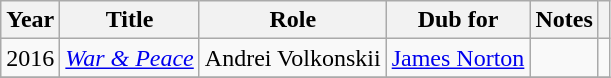<table class="wikitable plainrowheaders">
<tr>
<th>Year</th>
<th>Title</th>
<th>Role</th>
<th>Dub for</th>
<th class="unsortable">Notes</th>
<th class="unsortable"></th>
</tr>
<tr>
<td>2016</td>
<td><em><a href='#'>War & Peace</a></em></td>
<td>Andrei Volkonskii</td>
<td><a href='#'>James Norton</a></td>
<td></td>
<td></td>
</tr>
<tr>
</tr>
</table>
